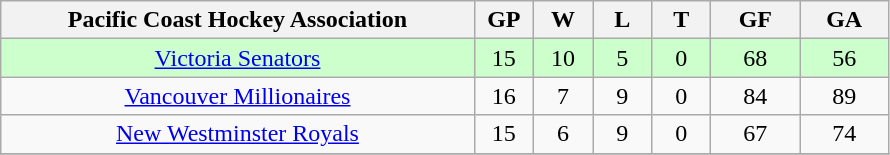<table class="wikitable" style="text-align:center;">
<tr>
<th bgcolor="#DDDDFF" width="40%">Pacific Coast Hockey Association</th>
<th bgcolor="#DDDDFF" width="5%">GP</th>
<th bgcolor="#DDDDFF" width="5%">W</th>
<th bgcolor="#DDDDFF" width="5%">L</th>
<th bgcolor="#DDDDFF" width="5%">T</th>
<th bgcolor="#DDDDFF" width="7.5%">GF</th>
<th bgcolor="#DDDDFF" width="7.5%">GA</th>
</tr>
<tr bgcolor="#CFC">
<td><a href='#'>Victoria Senators</a></td>
<td>15</td>
<td>10</td>
<td>5</td>
<td>0</td>
<td>68</td>
<td>56</td>
</tr>
<tr>
<td><a href='#'>Vancouver Millionaires</a></td>
<td>16</td>
<td>7</td>
<td>9</td>
<td>0</td>
<td>84</td>
<td>89</td>
</tr>
<tr>
<td><a href='#'>New Westminster Royals</a></td>
<td>15</td>
<td>6</td>
<td>9</td>
<td>0</td>
<td>67</td>
<td>74</td>
</tr>
<tr>
</tr>
</table>
